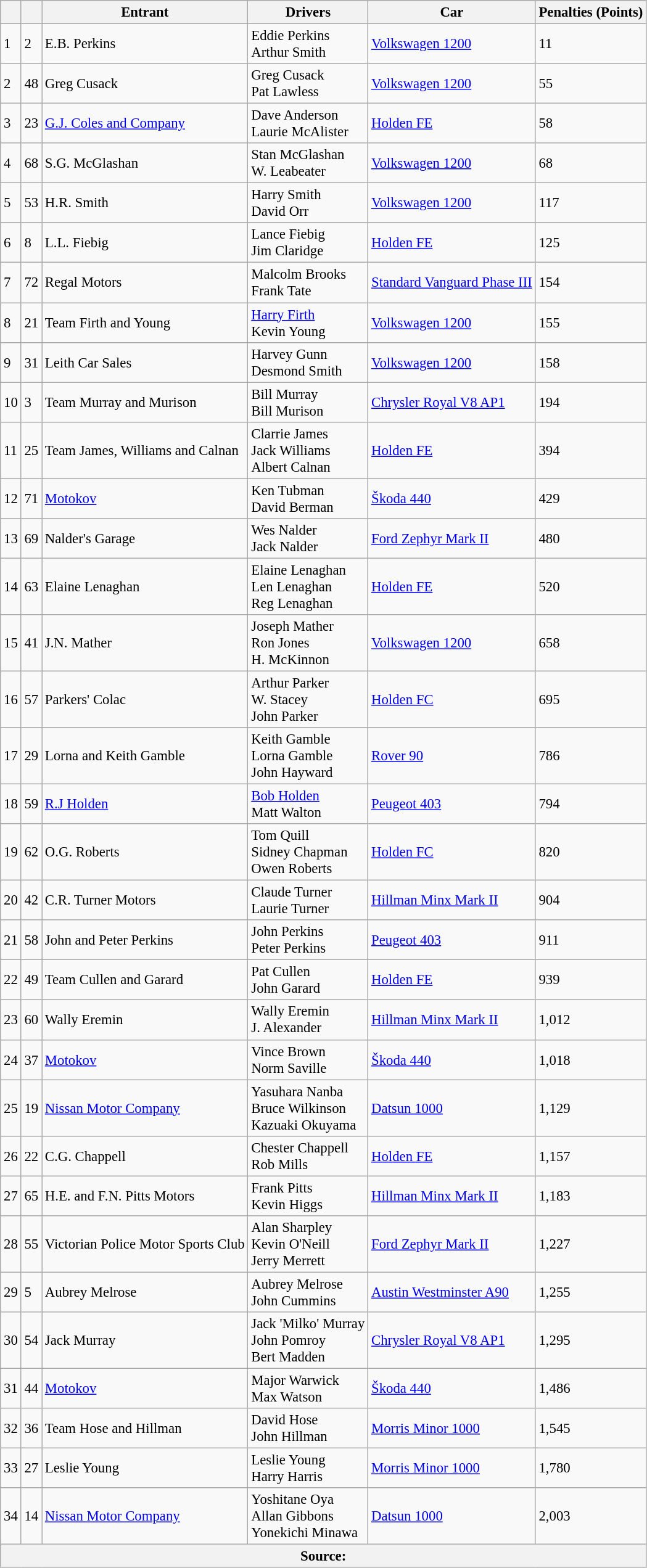<table class="wikitable" style="text-align: left; font-size: 95%;">
<tr>
<th></th>
<th></th>
<th>Entrant</th>
<th>Drivers</th>
<th>Car</th>
<th>Penalties (Points)</th>
</tr>
<tr>
<td>1</td>
<td>2</td>
<td> E.B. Perkins</td>
<td> Eddie Perkins <br>  Arthur Smith</td>
<td><a href='#'>Volkswagen 1200</a></td>
<td>11</td>
</tr>
<tr>
<td>2</td>
<td>48</td>
<td> Greg Cusack</td>
<td> Greg Cusack <br>  Pat Lawless</td>
<td><a href='#'>Volkswagen 1200</a></td>
<td>55</td>
</tr>
<tr>
<td>3</td>
<td>23</td>
<td> <a href='#'>G.J. Coles and Company</a></td>
<td> Dave Anderson <br>  Laurie McAlister</td>
<td><a href='#'>Holden FE</a></td>
<td>58</td>
</tr>
<tr>
<td>4</td>
<td>68</td>
<td> S.G. McGlashan</td>
<td> Stan McGlashan <br>  W. Leabeater</td>
<td><a href='#'>Volkswagen 1200</a></td>
<td>68</td>
</tr>
<tr>
<td>5</td>
<td>53</td>
<td> H.R. Smith</td>
<td> Harry Smith <br>  David Orr</td>
<td><a href='#'>Volkswagen 1200</a></td>
<td>117</td>
</tr>
<tr>
<td>6</td>
<td>8</td>
<td> L.L. Fiebig</td>
<td> Lance Fiebig <br>  Jim Claridge</td>
<td><a href='#'>Holden FE</a></td>
<td>125</td>
</tr>
<tr>
<td>7</td>
<td>72</td>
<td> Regal Motors</td>
<td> Malcolm Brooks <br>  Frank Tate</td>
<td><a href='#'>Standard Vanguard Phase III</a></td>
<td>154</td>
</tr>
<tr>
<td>8</td>
<td>21</td>
<td> Team Firth and Young</td>
<td> <a href='#'>Harry Firth</a> <br>  Kevin Young</td>
<td><a href='#'>Volkswagen 1200</a></td>
<td>155</td>
</tr>
<tr>
<td>9</td>
<td>31</td>
<td> Leith Car Sales</td>
<td> Harvey Gunn <br>  Desmond Smith</td>
<td><a href='#'>Volkswagen 1200</a></td>
<td>158</td>
</tr>
<tr>
<td>10</td>
<td>3</td>
<td> Team Murray and Murison</td>
<td> Bill Murray <br>  Bill Murison</td>
<td><a href='#'>Chrysler Royal V8 AP1</a></td>
<td>194</td>
</tr>
<tr>
<td>11</td>
<td>25</td>
<td> Team James, Williams and Calnan</td>
<td> Clarrie James <br>  Jack Williams <br>  Albert Calnan</td>
<td><a href='#'>Holden FE</a></td>
<td>394</td>
</tr>
<tr>
<td>12</td>
<td>71</td>
<td> <a href='#'>Motokov</a></td>
<td> Ken Tubman <br>  David Berman</td>
<td><a href='#'>Škoda 440</a></td>
<td>429</td>
</tr>
<tr>
<td>13</td>
<td>69</td>
<td> Nalder's Garage</td>
<td> Wes Nalder <br>  Jack Nalder</td>
<td><a href='#'>Ford Zephyr Mark II</a></td>
<td>480</td>
</tr>
<tr>
<td>14</td>
<td>63</td>
<td> Elaine Lenaghan</td>
<td> Elaine Lenaghan <br>  Len Lenaghan <br>  Reg Lenaghan</td>
<td><a href='#'>Holden FE</a></td>
<td>520</td>
</tr>
<tr>
<td>15</td>
<td>41</td>
<td> J.N. Mather</td>
<td> Joseph Mather <br>  Ron Jones <br>  H. McKinnon</td>
<td><a href='#'>Volkswagen 1200</a></td>
<td>658</td>
</tr>
<tr>
<td>16</td>
<td>57</td>
<td> Parkers' Colac</td>
<td> Arthur Parker <br>  W. Stacey <br>  John Parker</td>
<td><a href='#'>Holden FC</a></td>
<td>695</td>
</tr>
<tr>
<td>17</td>
<td>29</td>
<td> Lorna and Keith Gamble</td>
<td> Keith Gamble <br>  Lorna Gamble <br>  John Hayward</td>
<td><a href='#'>Rover 90</a></td>
<td>786</td>
</tr>
<tr>
<td>18</td>
<td>59</td>
<td> <a href='#'>R.J Holden</a></td>
<td> <a href='#'>Bob Holden</a> <br>  Matt Walton</td>
<td><a href='#'>Peugeot 403</a></td>
<td>794</td>
</tr>
<tr>
<td>19</td>
<td>62</td>
<td> O.G. Roberts</td>
<td> Tom Quill <br>  Sidney Chapman <br>  Owen Roberts</td>
<td><a href='#'>Holden FC</a></td>
<td>820</td>
</tr>
<tr>
<td>20</td>
<td>42</td>
<td> C.R. Turner Motors</td>
<td> Claude Turner <br>  Laurie Turner</td>
<td><a href='#'>Hillman Minx Mark II</a></td>
<td>904</td>
</tr>
<tr>
<td>21</td>
<td>58</td>
<td> John and Peter Perkins</td>
<td> John Perkins <br>  Peter Perkins</td>
<td><a href='#'>Peugeot 403</a></td>
<td>911</td>
</tr>
<tr>
<td>22</td>
<td>49</td>
<td> Team Cullen and Garard</td>
<td> Pat Cullen <br>  John Garard</td>
<td><a href='#'>Holden FE</a></td>
<td>939</td>
</tr>
<tr>
<td>23</td>
<td>60</td>
<td> Wally Eremin</td>
<td> Wally Eremin <br>  J. Alexander</td>
<td><a href='#'>Hillman Minx Mark II</a></td>
<td>1,012</td>
</tr>
<tr>
<td>24</td>
<td>37</td>
<td> <a href='#'>Motokov</a></td>
<td> Vince Brown <br>  Norm Saville</td>
<td><a href='#'>Škoda 440</a></td>
<td>1,018</td>
</tr>
<tr>
<td>25</td>
<td>19</td>
<td> <a href='#'>Nissan Motor Company</a></td>
<td> Yasuhara Nanba <br>  Bruce Wilkinson <br>  Kazuaki Okuyama</td>
<td><a href='#'>Datsun 1000</a></td>
<td>1,129</td>
</tr>
<tr>
<td>26</td>
<td>22</td>
<td> C.G. Chappell</td>
<td> Chester Chappell <br>  Rob Mills</td>
<td><a href='#'>Holden FE</a></td>
<td>1,157</td>
</tr>
<tr>
<td>27</td>
<td>65</td>
<td> H.E. and F.N. Pitts Motors</td>
<td> Frank Pitts <br>  Kevin Higgs</td>
<td><a href='#'>Hillman Minx Mark II</a></td>
<td>1,183</td>
</tr>
<tr>
<td>28</td>
<td>55</td>
<td> Victorian Police Motor Sports Club</td>
<td> Alan Sharpley <br>  Kevin O'Neill <br>  Jerry Merrett</td>
<td><a href='#'>Ford Zephyr Mark II</a></td>
<td>1,227</td>
</tr>
<tr>
<td>29</td>
<td>5</td>
<td> Aubrey Melrose</td>
<td> Aubrey Melrose <br>  John Cummins</td>
<td><a href='#'>Austin Westminster A90</a></td>
<td>1,255</td>
</tr>
<tr>
<td>30</td>
<td>54</td>
<td> Jack Murray</td>
<td> Jack 'Milko' Murray <br>  John Pomroy <br>  Bert Madden</td>
<td><a href='#'>Chrysler Royal V8 AP1</a></td>
<td>1,295</td>
</tr>
<tr>
<td>31</td>
<td>44</td>
<td> <a href='#'>Motokov</a></td>
<td> Major Warwick <br>  Max Watson</td>
<td><a href='#'>Škoda 440</a></td>
<td>1,486</td>
</tr>
<tr>
<td>32</td>
<td>36</td>
<td> Team Hose and Hillman</td>
<td> David Hose <br>  John Hillman</td>
<td><a href='#'>Morris Minor 1000</a></td>
<td>1,545</td>
</tr>
<tr>
<td>33</td>
<td>27</td>
<td> Leslie Young</td>
<td> Leslie Young <br>  Harry Harris</td>
<td><a href='#'>Morris Minor 1000</a></td>
<td>1,780</td>
</tr>
<tr>
<td>34</td>
<td>14</td>
<td> <a href='#'>Nissan Motor Company</a></td>
<td> Yoshitane Oya <br>  Allan Gibbons <br>  Yonekichi Minawa</td>
<td><a href='#'>Datsun 1000</a></td>
<td>2,003</td>
</tr>
<tr>
<th colspan=6>Source:</th>
</tr>
</table>
